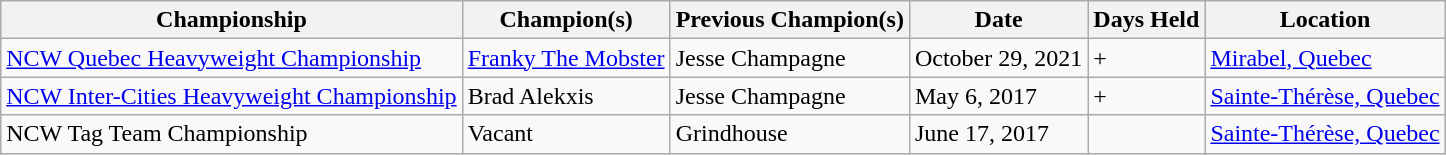<table class="wikitable">
<tr>
<th>Championship</th>
<th>Champion(s)</th>
<th>Previous Champion(s)</th>
<th>Date</th>
<th>Days Held</th>
<th>Location</th>
</tr>
<tr>
<td><a href='#'>NCW Quebec Heavyweight Championship</a></td>
<td><a href='#'>Franky The Mobster</a></td>
<td>Jesse Champagne</td>
<td>October 29, 2021</td>
<td>+</td>
<td><a href='#'>Mirabel, Quebec</a></td>
</tr>
<tr>
<td><a href='#'>NCW Inter-Cities Heavyweight Championship</a></td>
<td>Brad Alekxis</td>
<td>Jesse Champagne</td>
<td>May 6, 2017</td>
<td>+</td>
<td><a href='#'>Sainte-Thérèse, Quebec</a></td>
</tr>
<tr>
<td>NCW Tag Team Championship</td>
<td>Vacant</td>
<td>Grindhouse<br> </td>
<td>June 17, 2017</td>
<td></td>
<td><a href='#'>Sainte-Thérèse, Quebec</a></td>
</tr>
</table>
